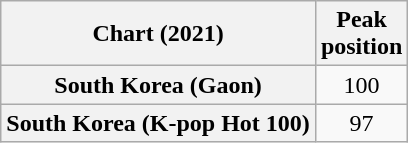<table class="wikitable plainrowheaders" style="text-align:center">
<tr>
<th scope="col">Chart (2021)</th>
<th scope="col">Peak<br>position</th>
</tr>
<tr>
<th scope="row">South Korea (Gaon)</th>
<td>100</td>
</tr>
<tr>
<th scope="row">South Korea (K-pop Hot 100)</th>
<td>97</td>
</tr>
</table>
